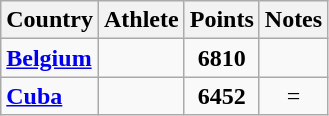<table class="wikitable sortable" style="text-align:center">
<tr>
<th>Country</th>
<th>Athlete</th>
<th>Points</th>
<th>Notes</th>
</tr>
<tr>
<td align=left><strong><a href='#'>Belgium</a></strong></td>
<td align=left></td>
<td><strong>6810</strong></td>
<td></td>
</tr>
<tr>
<td align=left><strong><a href='#'>Cuba</a></strong></td>
<td align=left></td>
<td><strong>6452</strong></td>
<td>=</td>
</tr>
</table>
